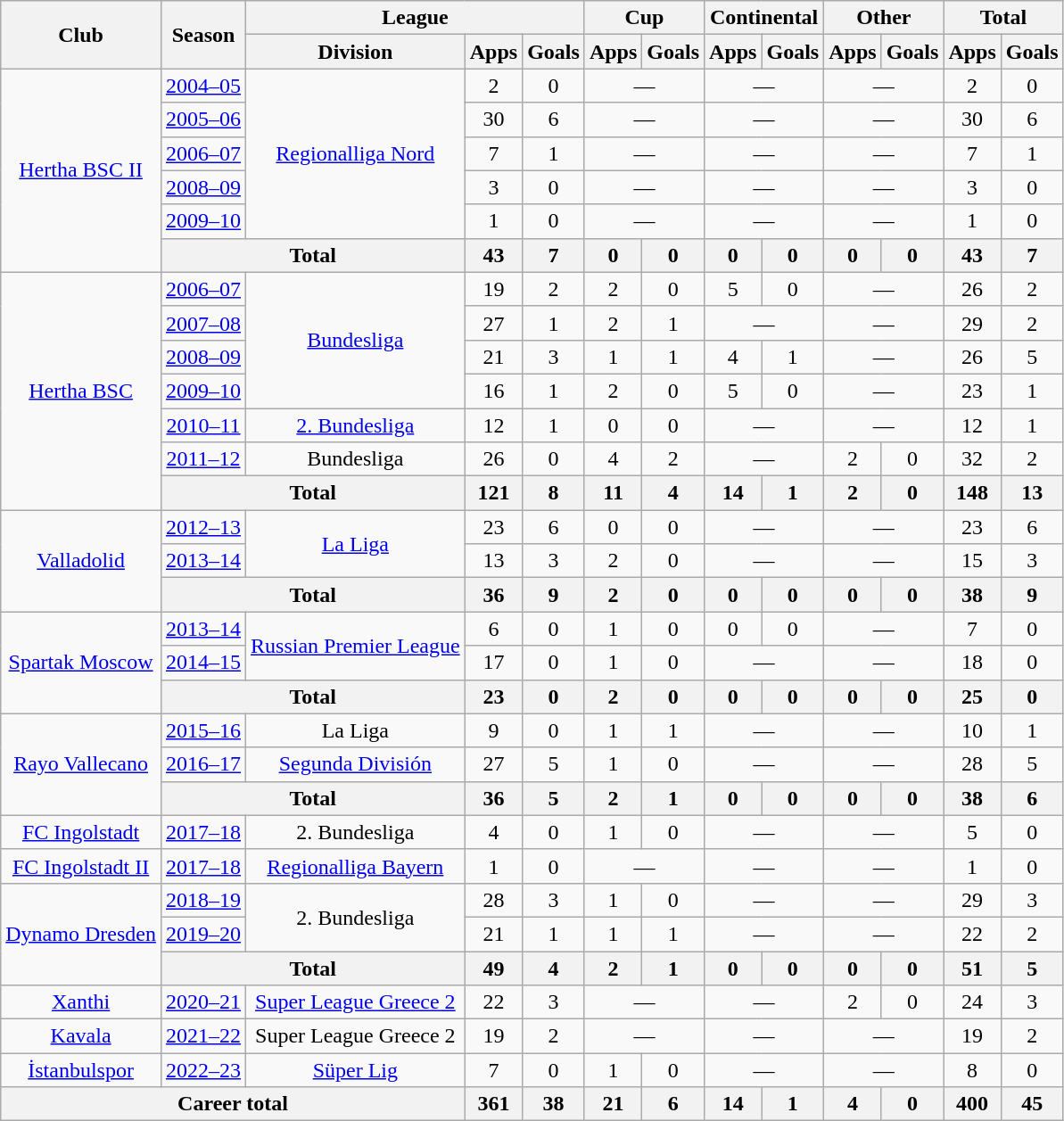<table class="wikitable" style="text-align:center">
<tr>
<th rowspan="2">Club</th>
<th rowspan="2">Season</th>
<th colspan="3">League</th>
<th colspan="2">Cup</th>
<th colspan="2">Continental</th>
<th colspan="2">Other</th>
<th colspan="2">Total</th>
</tr>
<tr>
<th>Division</th>
<th>Apps</th>
<th>Goals</th>
<th>Apps</th>
<th>Goals</th>
<th>Apps</th>
<th>Goals</th>
<th>Apps</th>
<th>Goals</th>
<th>Apps</th>
<th>Goals</th>
</tr>
<tr>
<td rowspan="6"><a href='#'>Hertha BSC II</a></td>
<td><a href='#'>2004–05</a></td>
<td rowspan="5"><a href='#'>Regionalliga Nord</a></td>
<td>2</td>
<td>0</td>
<td colspan="2">—</td>
<td colspan="2">—</td>
<td colspan="2">—</td>
<td>2</td>
<td>0</td>
</tr>
<tr>
<td><a href='#'>2005–06</a></td>
<td>30</td>
<td>6</td>
<td colspan="2">—</td>
<td colspan="2">—</td>
<td colspan="2">—</td>
<td>30</td>
<td>6</td>
</tr>
<tr>
<td><a href='#'>2006–07</a></td>
<td>7</td>
<td>1</td>
<td colspan="2">—</td>
<td colspan="2">—</td>
<td colspan="2">—</td>
<td>7</td>
<td>1</td>
</tr>
<tr>
<td><a href='#'>2008–09</a></td>
<td>3</td>
<td>0</td>
<td colspan="2">—</td>
<td colspan="2">—</td>
<td colspan="2">—</td>
<td>3</td>
<td>0</td>
</tr>
<tr>
<td><a href='#'>2009–10</a></td>
<td>1</td>
<td>0</td>
<td colspan="2">—</td>
<td colspan="2">—</td>
<td colspan="2">—</td>
<td>1</td>
<td>0</td>
</tr>
<tr>
<th colspan="2">Total</th>
<th>43</th>
<th>7</th>
<th>0</th>
<th>0</th>
<th>0</th>
<th>0</th>
<th>0</th>
<th>0</th>
<th>43</th>
<th>7</th>
</tr>
<tr>
<td rowspan="7"><a href='#'>Hertha BSC</a></td>
<td><a href='#'>2006–07</a></td>
<td rowspan="4"><a href='#'>Bundesliga</a></td>
<td>19</td>
<td>2</td>
<td>2</td>
<td>0</td>
<td>5</td>
<td>0</td>
<td colspan="2">—</td>
<td>26</td>
<td>2</td>
</tr>
<tr>
<td><a href='#'>2007–08</a></td>
<td>27</td>
<td>1</td>
<td>2</td>
<td>1</td>
<td colspan="2">—</td>
<td colspan="2">—</td>
<td>29</td>
<td>2</td>
</tr>
<tr>
<td><a href='#'>2008–09</a></td>
<td>21</td>
<td>3</td>
<td>1</td>
<td>1</td>
<td>4</td>
<td>1</td>
<td colspan="2">—</td>
<td>26</td>
<td>5</td>
</tr>
<tr>
<td><a href='#'>2009–10</a></td>
<td>16</td>
<td>1</td>
<td>2</td>
<td>0</td>
<td>5</td>
<td>0</td>
<td colspan="2">—</td>
<td>23</td>
<td>1</td>
</tr>
<tr>
<td><a href='#'>2010–11</a></td>
<td><a href='#'>2. Bundesliga</a></td>
<td>12</td>
<td>1</td>
<td>0</td>
<td>0</td>
<td colspan="2">—</td>
<td colspan="2">—</td>
<td>12</td>
<td>1</td>
</tr>
<tr>
<td><a href='#'>2011–12</a></td>
<td>Bundesliga</td>
<td>26</td>
<td>0</td>
<td>4</td>
<td>2</td>
<td colspan="2">—</td>
<td>2</td>
<td>0</td>
<td>32</td>
<td>2</td>
</tr>
<tr>
<th colspan="2">Total</th>
<th>121</th>
<th>8</th>
<th>11</th>
<th>4</th>
<th>14</th>
<th>1</th>
<th>2</th>
<th>0</th>
<th>148</th>
<th>13</th>
</tr>
<tr>
<td rowspan="3"><a href='#'>Valladolid</a></td>
<td><a href='#'>2012–13</a></td>
<td rowspan="2"><a href='#'>La Liga</a></td>
<td>23</td>
<td>6</td>
<td>0</td>
<td>0</td>
<td colspan="2">—</td>
<td colspan="2">—</td>
<td>23</td>
<td>6</td>
</tr>
<tr>
<td><a href='#'>2013–14</a></td>
<td>13</td>
<td>3</td>
<td>2</td>
<td>0</td>
<td colspan="2">—</td>
<td colspan="2">—</td>
<td>15</td>
<td>3</td>
</tr>
<tr>
<th colspan="2">Total</th>
<th>36</th>
<th>9</th>
<th>2</th>
<th>0</th>
<th>0</th>
<th>0</th>
<th>0</th>
<th>0</th>
<th>38</th>
<th>9</th>
</tr>
<tr>
<td rowspan="3"><a href='#'>Spartak Moscow</a></td>
<td><a href='#'>2013–14</a></td>
<td rowspan="2"><a href='#'>Russian Premier League</a></td>
<td>6</td>
<td>0</td>
<td>1</td>
<td>0</td>
<td>0</td>
<td>0</td>
<td colspan="2">—</td>
<td>7</td>
<td>0</td>
</tr>
<tr>
<td><a href='#'>2014–15</a></td>
<td>17</td>
<td>0</td>
<td>1</td>
<td>0</td>
<td colspan="2">—</td>
<td colspan="2">—</td>
<td>18</td>
<td>0</td>
</tr>
<tr>
<th colspan="2">Total</th>
<th>23</th>
<th>0</th>
<th>2</th>
<th>0</th>
<th>0</th>
<th>0</th>
<th>0</th>
<th>0</th>
<th>25</th>
<th>0</th>
</tr>
<tr>
<td rowspan="3"><a href='#'>Rayo Vallecano</a></td>
<td><a href='#'>2015–16</a></td>
<td>La Liga</td>
<td>9</td>
<td>0</td>
<td>1</td>
<td>1</td>
<td colspan="2">—</td>
<td colspan="2">—</td>
<td>10</td>
<td>1</td>
</tr>
<tr>
<td><a href='#'>2016–17</a></td>
<td><a href='#'>Segunda División</a></td>
<td>27</td>
<td>5</td>
<td>1</td>
<td>0</td>
<td colspan="2">—</td>
<td colspan="2">—</td>
<td>28</td>
<td>5</td>
</tr>
<tr>
<th colspan="2">Total</th>
<th>36</th>
<th>5</th>
<th>2</th>
<th>1</th>
<th>0</th>
<th>0</th>
<th>0</th>
<th>0</th>
<th>38</th>
<th>6</th>
</tr>
<tr>
<td><a href='#'>FC Ingolstadt</a></td>
<td><a href='#'>2017–18</a></td>
<td>2. Bundesliga</td>
<td>4</td>
<td>0</td>
<td>1</td>
<td>0</td>
<td colspan="2">—</td>
<td colspan="2">—</td>
<td>5</td>
<td>0</td>
</tr>
<tr>
<td><a href='#'>FC Ingolstadt II</a></td>
<td><a href='#'>2017–18</a></td>
<td><a href='#'>Regionalliga Bayern</a></td>
<td>1</td>
<td>0</td>
<td colspan="2">—</td>
<td colspan="2">—</td>
<td colspan="2">—</td>
<td>1</td>
<td>0</td>
</tr>
<tr>
<td rowspan="3"><a href='#'>Dynamo Dresden</a></td>
<td><a href='#'>2018–19</a></td>
<td rowspan="2">2. Bundesliga</td>
<td>28</td>
<td>3</td>
<td>1</td>
<td>0</td>
<td colspan="2">—</td>
<td colspan="2">—</td>
<td>29</td>
<td>3</td>
</tr>
<tr>
<td><a href='#'>2019–20</a></td>
<td>21</td>
<td>1</td>
<td>1</td>
<td>1</td>
<td colspan="2">—</td>
<td colspan="2">—</td>
<td>22</td>
<td>2</td>
</tr>
<tr>
<th colspan="2">Total</th>
<th>49</th>
<th>4</th>
<th>2</th>
<th>1</th>
<th>0</th>
<th>0</th>
<th>0</th>
<th>0</th>
<th>51</th>
<th>5</th>
</tr>
<tr>
<td><a href='#'>Xanthi</a></td>
<td><a href='#'>2020–21</a></td>
<td><a href='#'>Super League Greece 2</a></td>
<td>22</td>
<td>3</td>
<td colspan="2">—</td>
<td colspan="2">—</td>
<td>2</td>
<td>0</td>
<td>24</td>
<td>3</td>
</tr>
<tr>
<td><a href='#'>Kavala</a></td>
<td><a href='#'>2021–22</a></td>
<td>Super League Greece 2</td>
<td>19</td>
<td>2</td>
<td colspan="2">—</td>
<td colspan="2">—</td>
<td colspan="2">—</td>
<td>19</td>
<td>2</td>
</tr>
<tr>
<td><a href='#'>İstanbulspor</a></td>
<td><a href='#'>2022–23</a></td>
<td><a href='#'>Süper Lig</a></td>
<td>7</td>
<td>0</td>
<td>1</td>
<td>0</td>
<td colspan="2">—</td>
<td colspan="2">—</td>
<td>8</td>
<td>0</td>
</tr>
<tr>
<th colspan="3">Career total</th>
<th>361</th>
<th>38</th>
<th>21</th>
<th>6</th>
<th>14</th>
<th>1</th>
<th>4</th>
<th>0</th>
<th>400</th>
<th>45</th>
</tr>
</table>
